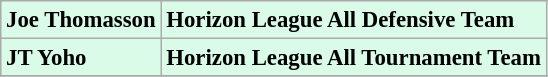<table class="wikitable" style="background:#d9fbe8; font-size:95%;">
<tr>
<td><strong>Joe Thomasson</strong></td>
<td><strong>Horizon League All Defensive Team</strong></td>
</tr>
<tr>
<td><strong>JT Yoho</strong></td>
<td><strong>Horizon League All Tournament Team</strong></td>
</tr>
<tr>
</tr>
</table>
